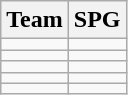<table class=wikitable>
<tr>
<th>Team</th>
<th>SPG</th>
</tr>
<tr>
<td></td>
<td></td>
</tr>
<tr>
<td></td>
<td></td>
</tr>
<tr>
<td></td>
<td></td>
</tr>
<tr>
<td></td>
<td></td>
</tr>
<tr>
<td></td>
<td></td>
</tr>
</table>
